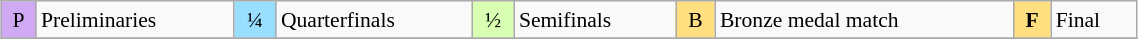<table class="wikitable" style="margin:0.5em auto; font-size:90%; line-height:1.25em;" width=60%;>
<tr>
<td style="background-color:#D0A9F5;text-align:center;">P</td>
<td>Preliminaries</td>
<td style="background-color:#97DEFF;text-align:center;">¼</td>
<td>Quarterfinals</td>
<td style="background-color:#D9FFB2;text-align:center;">½</td>
<td>Semifinals</td>
<td style="background-color:#FFDF80;text-align:center;">B</td>
<td>Bronze medal match</td>
<td style="background-color:#FFDF80;text-align:center;"><strong>F</strong></td>
<td>Final</td>
</tr>
<tr>
</tr>
</table>
